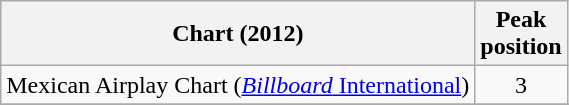<table class="wikitable sortable">
<tr>
<th align="left">Chart (2012)</th>
<th align="left">Peak<br>position</th>
</tr>
<tr>
<td align="left">Mexican Airplay Chart (<a href='#'><em>Billboard</em> International</a>)</td>
<td align="center">3</td>
</tr>
<tr>
</tr>
<tr>
</tr>
<tr>
</tr>
<tr>
</tr>
</table>
